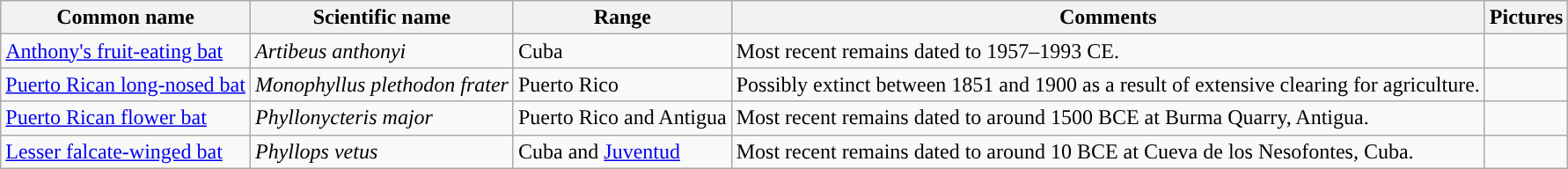<table class="wikitable">
<tr>
<th>Common name</th>
<th>Scientific name</th>
<th>Range</th>
<th class="unsortable">Comments</th>
<th>Pictures</th>
</tr>
<tr>
<td><a href='#'>Anthony's fruit-eating bat</a></td>
<td><em>Artibeus anthonyi</em></td>
<td>Cuba</td>
<td>Most recent remains dated to 1957–1993 CE.</td>
<td></td>
</tr>
<tr>
<td><a href='#'>Puerto Rican long-nosed bat</a></td>
<td><em>Monophyllus plethodon frater</em></td>
<td>Puerto Rico</td>
<td>Possibly extinct between 1851 and 1900 as a result of extensive clearing for agriculture.</td>
<td></td>
</tr>
<tr>
<td><a href='#'>Puerto Rican flower bat</a></td>
<td><em>Phyllonycteris major</em></td>
<td>Puerto Rico and Antigua</td>
<td>Most recent remains dated to around 1500 BCE at Burma Quarry, Antigua.</td>
<td></td>
</tr>
<tr>
<td><a href='#'>Lesser falcate-winged bat</a></td>
<td><em>Phyllops vetus</em></td>
<td>Cuba and <a href='#'>Juventud</a></td>
<td>Most recent remains dated to around 10 BCE at Cueva de los Nesofontes, Cuba.</td>
<td></td>
</tr>
</table>
